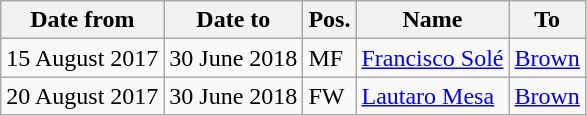<table class="wikitable">
<tr>
<th>Date from</th>
<th>Date to</th>
<th>Pos.</th>
<th>Name</th>
<th>To</th>
</tr>
<tr>
<td>15 August 2017</td>
<td>30 June 2018</td>
<td>MF</td>
<td> <a href='#'>Francisco Solé</a></td>
<td> <a href='#'>Brown</a></td>
</tr>
<tr>
<td>20 August 2017</td>
<td>30 June 2018</td>
<td>FW</td>
<td> <a href='#'>Lautaro Mesa</a></td>
<td> <a href='#'>Brown</a></td>
</tr>
</table>
